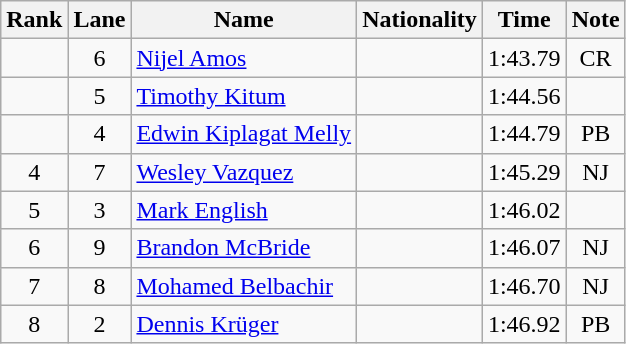<table class="wikitable sortable" style="text-align:center">
<tr>
<th>Rank</th>
<th>Lane</th>
<th>Name</th>
<th>Nationality</th>
<th>Time</th>
<th>Note</th>
</tr>
<tr>
<td></td>
<td>6</td>
<td align=left><a href='#'>Nijel Amos</a></td>
<td align=left></td>
<td>1:43.79</td>
<td>CR</td>
</tr>
<tr>
<td></td>
<td>5</td>
<td align=left><a href='#'>Timothy Kitum</a></td>
<td align=left></td>
<td>1:44.56</td>
<td></td>
</tr>
<tr>
<td></td>
<td>4</td>
<td align=left><a href='#'>Edwin Kiplagat Melly</a></td>
<td align=left></td>
<td>1:44.79</td>
<td>PB</td>
</tr>
<tr>
<td>4</td>
<td>7</td>
<td align=left><a href='#'>Wesley Vazquez</a></td>
<td align=left></td>
<td>1:45.29</td>
<td>NJ</td>
</tr>
<tr>
<td>5</td>
<td>3</td>
<td align=left><a href='#'>Mark English</a></td>
<td align=left></td>
<td>1:46.02</td>
<td></td>
</tr>
<tr>
<td>6</td>
<td>9</td>
<td align=left><a href='#'>Brandon McBride</a></td>
<td align=left></td>
<td>1:46.07</td>
<td>NJ</td>
</tr>
<tr>
<td>7</td>
<td>8</td>
<td align=left><a href='#'>Mohamed Belbachir</a></td>
<td align=left></td>
<td>1:46.70</td>
<td>NJ</td>
</tr>
<tr>
<td>8</td>
<td>2</td>
<td align=left><a href='#'>Dennis Krüger</a></td>
<td align=left></td>
<td>1:46.92</td>
<td>PB</td>
</tr>
</table>
